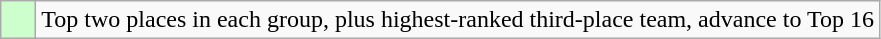<table class="wikitable">
<tr>
<td style="background:#cfc;">    </td>
<td>Top two places in each group, plus highest-ranked third-place team, advance to Top 16</td>
</tr>
</table>
